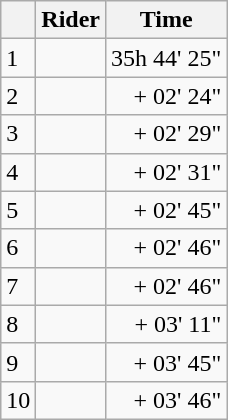<table class="wikitable">
<tr>
<th></th>
<th>Rider</th>
<th>Time</th>
</tr>
<tr>
<td>1</td>
<td> </td>
<td align=right>35h 44' 25"</td>
</tr>
<tr>
<td>2</td>
<td></td>
<td align=right>+ 02' 24"</td>
</tr>
<tr>
<td>3</td>
<td></td>
<td align=right>+ 02' 29"</td>
</tr>
<tr>
<td>4</td>
<td></td>
<td align=right>+ 02' 31"</td>
</tr>
<tr>
<td>5</td>
<td></td>
<td align=right>+ 02' 45"</td>
</tr>
<tr>
<td>6</td>
<td></td>
<td align=right>+ 02' 46"</td>
</tr>
<tr>
<td>7</td>
<td></td>
<td align=right>+ 02' 46"</td>
</tr>
<tr>
<td>8</td>
<td></td>
<td align=right>+ 03' 11"</td>
</tr>
<tr>
<td>9</td>
<td></td>
<td align=right>+ 03' 45"</td>
</tr>
<tr>
<td>10</td>
<td></td>
<td align=right>+ 03' 46"</td>
</tr>
</table>
